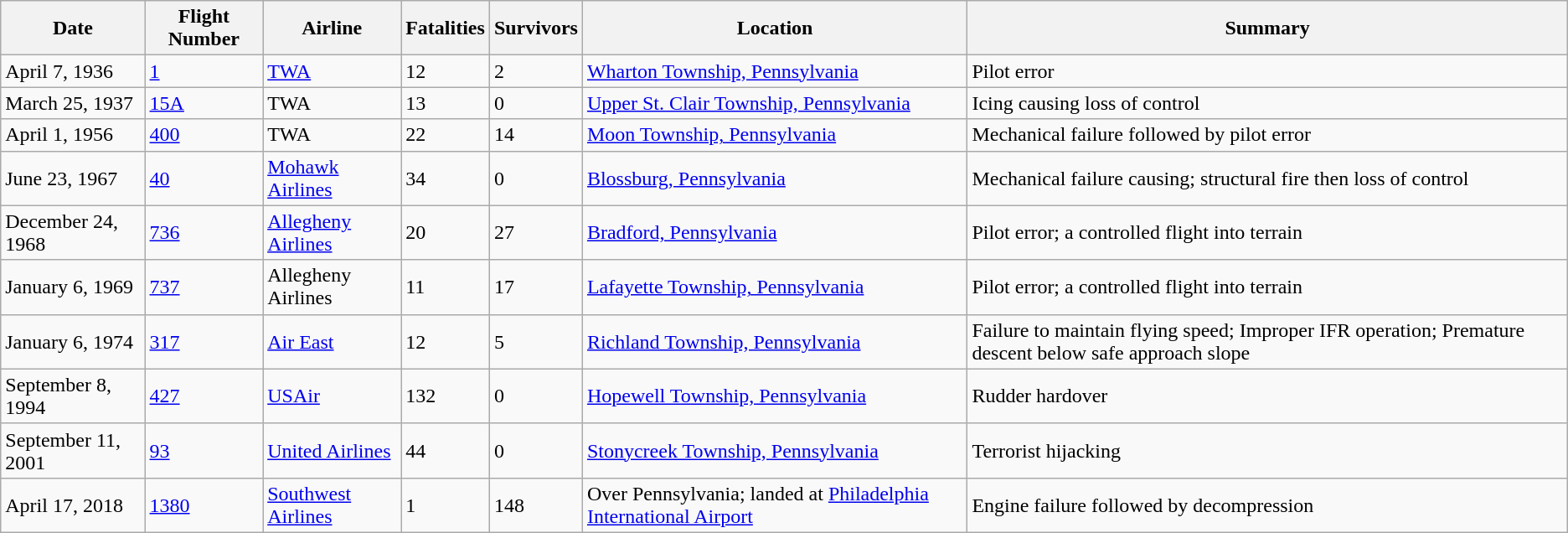<table class="wikitable">
<tr>
<th>Date</th>
<th>Flight Number</th>
<th>Airline</th>
<th>Fatalities</th>
<th>Survivors</th>
<th>Location</th>
<th>Summary</th>
</tr>
<tr>
<td>April 7, 1936</td>
<td><a href='#'>1</a></td>
<td><a href='#'>TWA</a></td>
<td>12</td>
<td>2</td>
<td><a href='#'>Wharton Township, Pennsylvania</a></td>
<td>Pilot error</td>
</tr>
<tr>
<td>March 25, 1937</td>
<td><a href='#'>15A</a></td>
<td>TWA</td>
<td>13</td>
<td>0</td>
<td><a href='#'>Upper St. Clair Township, Pennsylvania</a></td>
<td>Icing causing loss of control</td>
</tr>
<tr>
<td>April 1, 1956</td>
<td><a href='#'>400</a></td>
<td>TWA</td>
<td>22</td>
<td>14</td>
<td><a href='#'>Moon Township, Pennsylvania</a></td>
<td>Mechanical failure followed by pilot error</td>
</tr>
<tr>
<td>June 23, 1967</td>
<td><a href='#'>40</a></td>
<td><a href='#'>Mohawk Airlines</a></td>
<td>34</td>
<td>0</td>
<td><a href='#'>Blossburg, Pennsylvania</a></td>
<td>Mechanical failure causing; structural fire then loss of control</td>
</tr>
<tr>
<td>December 24, 1968</td>
<td><a href='#'>736</a></td>
<td><a href='#'>Allegheny Airlines</a></td>
<td>20</td>
<td>27</td>
<td><a href='#'>Bradford, Pennsylvania</a></td>
<td>Pilot error; a controlled flight into terrain</td>
</tr>
<tr>
<td>January 6, 1969</td>
<td><a href='#'>737</a></td>
<td>Allegheny Airlines</td>
<td>11</td>
<td>17</td>
<td><a href='#'>Lafayette Township, Pennsylvania</a></td>
<td>Pilot error; a controlled flight into terrain</td>
</tr>
<tr>
<td>January 6, 1974</td>
<td><a href='#'>317</a></td>
<td><a href='#'>Air East</a></td>
<td>12</td>
<td>5</td>
<td><a href='#'>Richland Township, Pennsylvania</a></td>
<td>Failure to maintain flying speed; Improper IFR operation; Premature descent below safe approach slope</td>
</tr>
<tr>
<td>September 8, 1994</td>
<td><a href='#'>427</a></td>
<td><a href='#'>USAir</a></td>
<td>132</td>
<td>0</td>
<td><a href='#'>Hopewell Township, Pennsylvania</a></td>
<td>Rudder hardover</td>
</tr>
<tr>
<td>September 11, 2001</td>
<td><a href='#'>93</a></td>
<td><a href='#'>United Airlines</a></td>
<td>44</td>
<td>0</td>
<td><a href='#'>Stonycreek Township, Pennsylvania</a></td>
<td>Terrorist hijacking</td>
</tr>
<tr>
<td>April 17, 2018</td>
<td><a href='#'>1380</a></td>
<td><a href='#'>Southwest Airlines</a></td>
<td>1</td>
<td>148</td>
<td>Over Pennsylvania; landed at <a href='#'>Philadelphia International Airport</a></td>
<td>Engine failure followed by decompression</td>
</tr>
</table>
